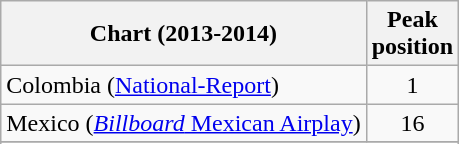<table class="wikitable sortable">
<tr>
<th>Chart (2013-2014)</th>
<th>Peak<br>position</th>
</tr>
<tr>
<td>Colombia (<a href='#'>National-Report</a>)</td>
<td align="center">1</td>
</tr>
<tr>
<td>Mexico (<a href='#'><em>Billboard</em> Mexican Airplay</a>)</td>
<td align="center">16</td>
</tr>
<tr>
</tr>
<tr>
</tr>
<tr>
</tr>
<tr>
</tr>
<tr>
</tr>
<tr>
</tr>
<tr>
</tr>
</table>
